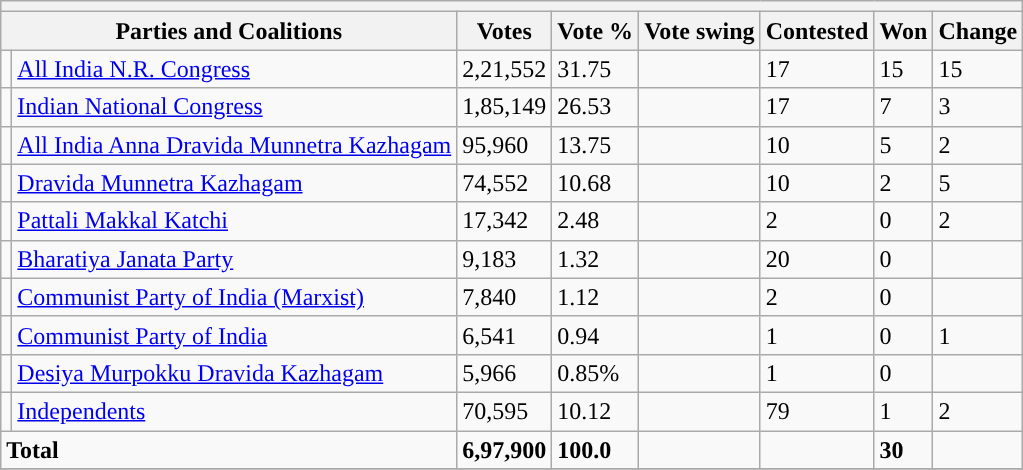<table class="wikitable sortable">
<tr>
<th colspan=10></th>
</tr>
<tr valign="top">
<th Colspan=2>Parties and Coalitions</th>
<th>Votes</th>
<th>Vote %</th>
<th>Vote swing</th>
<th>Contested</th>
<th>Won</th>
<th>Change</th>
</tr>
<tr>
<td style="background-color:"></td>
<td><a href='#'>All India N.R. Congress</a></td>
<td>2,21,552</td>
<td>31.75</td>
<td></td>
<td>17</td>
<td>15</td>
<td>15</td>
</tr>
<tr>
<td style="background-color:"></td>
<td><a href='#'>Indian National Congress</a></td>
<td>1,85,149</td>
<td>26.53</td>
<td></td>
<td>17</td>
<td>7</td>
<td>3</td>
</tr>
<tr>
<td style="background-color:"></td>
<td style="text-align:left;"><a href='#'>All India Anna Dravida Munnetra Kazhagam</a></td>
<td>95,960</td>
<td>13.75</td>
<td></td>
<td>10</td>
<td>5</td>
<td>2</td>
</tr>
<tr>
<td style="background-color:"></td>
<td><a href='#'>Dravida Munnetra Kazhagam</a></td>
<td>74,552</td>
<td>10.68</td>
<td></td>
<td>10</td>
<td>2</td>
<td>5</td>
</tr>
<tr>
<td style="background-color:"></td>
<td><a href='#'>Pattali Makkal Katchi</a></td>
<td>17,342</td>
<td>2.48</td>
<td></td>
<td>2</td>
<td>0</td>
<td>2</td>
</tr>
<tr>
<td style="background-color:"></td>
<td><a href='#'>Bharatiya Janata Party</a></td>
<td>9,183</td>
<td>1.32</td>
<td></td>
<td>20</td>
<td>0</td>
<td></td>
</tr>
<tr>
<td style="background-color:"></td>
<td><a href='#'>Communist Party of India (Marxist)</a></td>
<td>7,840</td>
<td>1.12</td>
<td></td>
<td>2</td>
<td>0</td>
<td></td>
</tr>
<tr>
<td style="background-color:"></td>
<td><a href='#'>Communist Party of India</a></td>
<td>6,541</td>
<td>0.94</td>
<td></td>
<td>1</td>
<td>0</td>
<td>1</td>
</tr>
<tr>
<td style="background-color:"></td>
<td><a href='#'>Desiya Murpokku Dravida Kazhagam</a></td>
<td>5,966</td>
<td>0.85%</td>
<td></td>
<td>1</td>
<td>0</td>
<td></td>
</tr>
<tr>
<td style="background-color:"></td>
<td><a href='#'>Independents</a></td>
<td>70,595</td>
<td>10.12</td>
<td></td>
<td>79</td>
<td>1</td>
<td>2</td>
</tr>
<tr>
<td colspan=2><strong>Total</strong></td>
<td><strong>6,97,900</strong></td>
<td><strong>100.0</strong></td>
<td></td>
<td></td>
<td><strong>30</strong></td>
<td></td>
</tr>
<tr>
</tr>
</table>
